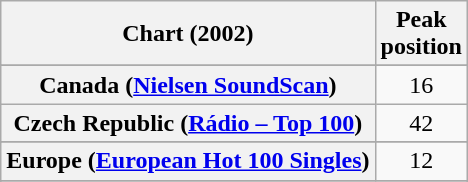<table class="wikitable sortable plainrowheaders" style="text-align:center">
<tr>
<th scope="col">Chart (2002)</th>
<th scope="col">Peak<br>position</th>
</tr>
<tr>
</tr>
<tr>
</tr>
<tr>
</tr>
<tr>
</tr>
<tr>
</tr>
<tr>
<th scope=row>Canada (<a href='#'>Nielsen SoundScan</a>)</th>
<td align="center">16</td>
</tr>
<tr>
<th scope=row>Czech Republic (<a href='#'>Rádio – Top 100</a>)</th>
<td>42</td>
</tr>
<tr>
</tr>
<tr>
<th scope=row>Europe (<a href='#'>European Hot 100 Singles</a>)</th>
<td>12</td>
</tr>
<tr>
</tr>
<tr>
</tr>
<tr>
</tr>
<tr>
</tr>
<tr>
</tr>
<tr>
</tr>
<tr>
</tr>
<tr>
</tr>
<tr>
</tr>
<tr>
</tr>
<tr>
</tr>
<tr>
</tr>
<tr>
</tr>
<tr>
</tr>
<tr>
</tr>
<tr>
</tr>
<tr>
</tr>
<tr>
</tr>
</table>
